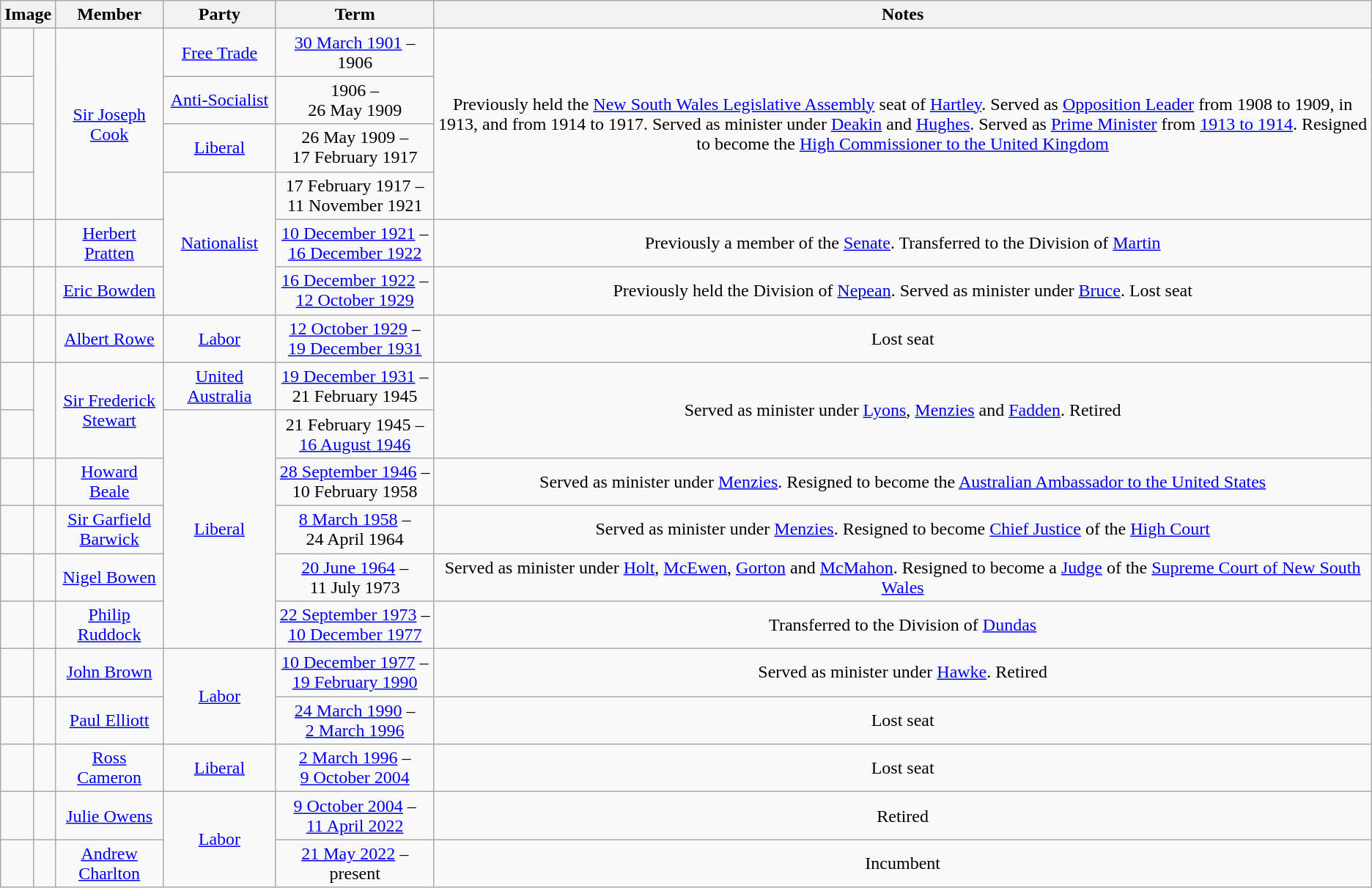<table class=wikitable style="text-align:center">
<tr>
<th colspan=2>Image</th>
<th>Member</th>
<th>Party</th>
<th>Term</th>
<th>Notes</th>
</tr>
<tr>
<td> </td>
<td rowspan=4></td>
<td rowspan=4><a href='#'>Sir Joseph Cook</a><br></td>
<td><a href='#'>Free Trade</a></td>
<td nowrap><a href='#'>30 March 1901</a> –<br>1906</td>
<td rowspan=4>Previously held the <a href='#'>New South Wales Legislative Assembly</a> seat of <a href='#'>Hartley</a>. Served as <a href='#'>Opposition Leader</a> from 1908 to 1909, in 1913, and from 1914 to 1917. Served as minister under <a href='#'>Deakin</a> and <a href='#'>Hughes</a>. Served as <a href='#'>Prime Minister</a> from <a href='#'>1913 to 1914</a>. Resigned to become the <a href='#'>High Commissioner to the United Kingdom</a></td>
</tr>
<tr>
<td> </td>
<td nowrap><a href='#'>Anti-Socialist</a></td>
<td nowrap>1906 –<br>26 May 1909</td>
</tr>
<tr>
<td> </td>
<td nowrap><a href='#'>Liberal</a></td>
<td nowrap>26 May 1909 –<br>17 February 1917</td>
</tr>
<tr>
<td> </td>
<td rowspan="3"><a href='#'>Nationalist</a></td>
<td nowrap>17 February 1917 –<br>11 November 1921</td>
</tr>
<tr>
<td> </td>
<td></td>
<td><a href='#'>Herbert Pratten</a><br></td>
<td nowrap><a href='#'>10 December 1921</a> –<br><a href='#'>16 December 1922</a></td>
<td>Previously a member of the <a href='#'>Senate</a>. Transferred to the Division of <a href='#'>Martin</a></td>
</tr>
<tr>
<td> </td>
<td></td>
<td><a href='#'>Eric Bowden</a><br></td>
<td nowrap><a href='#'>16 December 1922</a> –<br><a href='#'>12 October 1929</a></td>
<td>Previously held the Division of <a href='#'>Nepean</a>. Served as minister under <a href='#'>Bruce</a>. Lost seat</td>
</tr>
<tr>
<td> </td>
<td></td>
<td><a href='#'>Albert Rowe</a><br></td>
<td><a href='#'>Labor</a></td>
<td nowrap><a href='#'>12 October 1929</a> –<br><a href='#'>19 December 1931</a></td>
<td>Lost seat</td>
</tr>
<tr>
<td> </td>
<td rowspan=2></td>
<td rowspan=2><a href='#'>Sir Frederick Stewart</a><br></td>
<td><a href='#'>United Australia</a></td>
<td nowrap><a href='#'>19 December 1931</a> –<br>21 February 1945</td>
<td rowspan=2>Served as minister under <a href='#'>Lyons</a>, <a href='#'>Menzies</a> and <a href='#'>Fadden</a>. Retired</td>
</tr>
<tr>
<td> </td>
<td rowspan="5"><a href='#'>Liberal</a></td>
<td nowrap>21 February 1945 –<br><a href='#'>16 August 1946</a></td>
</tr>
<tr>
<td> </td>
<td></td>
<td><a href='#'>Howard Beale</a><br></td>
<td nowrap><a href='#'>28 September 1946</a> –<br>10 February 1958</td>
<td>Served as minister under <a href='#'>Menzies</a>. Resigned to become the <a href='#'>Australian Ambassador to the United States</a></td>
</tr>
<tr>
<td> </td>
<td></td>
<td><a href='#'>Sir Garfield Barwick</a><br></td>
<td nowrap><a href='#'>8 March 1958</a> –<br>24 April 1964</td>
<td>Served as minister under <a href='#'>Menzies</a>. Resigned to become <a href='#'>Chief Justice</a> of the <a href='#'>High Court</a></td>
</tr>
<tr>
<td> </td>
<td></td>
<td><a href='#'>Nigel Bowen</a><br></td>
<td nowrap><a href='#'>20 June 1964</a> –<br>11 July 1973</td>
<td>Served as minister under <a href='#'>Holt</a>, <a href='#'>McEwen</a>, <a href='#'>Gorton</a> and <a href='#'>McMahon</a>. Resigned to become a <a href='#'>Judge</a> of the <a href='#'>Supreme Court of New South Wales</a></td>
</tr>
<tr>
<td> </td>
<td></td>
<td><a href='#'>Philip Ruddock</a><br></td>
<td nowrap><a href='#'>22 September 1973</a> –<br><a href='#'>10 December 1977</a></td>
<td>Transferred to the Division of <a href='#'>Dundas</a></td>
</tr>
<tr>
<td> </td>
<td></td>
<td><a href='#'>John Brown</a><br></td>
<td rowspan="2"><a href='#'>Labor</a></td>
<td nowrap><a href='#'>10 December 1977</a> –<br><a href='#'>19 February 1990</a></td>
<td>Served as minister under <a href='#'>Hawke</a>. Retired</td>
</tr>
<tr>
<td> </td>
<td></td>
<td><a href='#'>Paul Elliott</a><br></td>
<td nowrap><a href='#'>24 March 1990</a> –<br><a href='#'>2 March 1996</a></td>
<td>Lost seat</td>
</tr>
<tr>
<td> </td>
<td></td>
<td><a href='#'>Ross Cameron</a><br></td>
<td><a href='#'>Liberal</a></td>
<td nowrap><a href='#'>2 March 1996</a> –<br><a href='#'>9 October 2004</a></td>
<td>Lost seat</td>
</tr>
<tr>
<td> </td>
<td></td>
<td><a href='#'>Julie Owens</a><br></td>
<td rowspan="2"><a href='#'>Labor</a></td>
<td nowrap><a href='#'>9 October 2004</a> –<br><a href='#'>11 April 2022</a></td>
<td>Retired</td>
</tr>
<tr>
<td> </td>
<td></td>
<td><a href='#'>Andrew Charlton</a><br></td>
<td nowrap><a href='#'>21 May 2022</a> –<br>present</td>
<td>Incumbent</td>
</tr>
</table>
